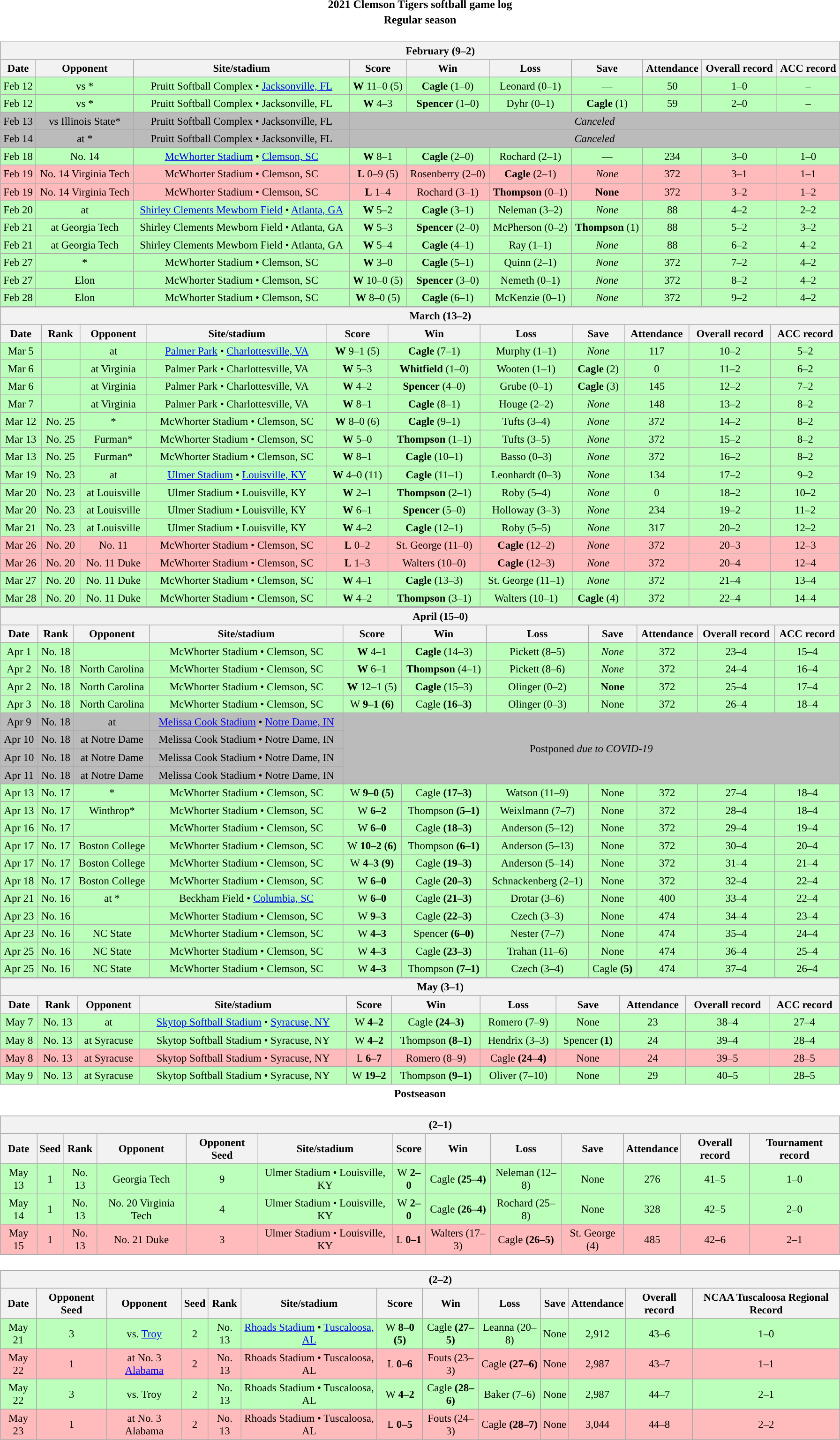<table class="toccolours" width=95% style="clear:both; margin:1.5em auto; text-align:center">
<tr>
<th colspan=2>2021 Clemson Tigers softball game log</th>
</tr>
<tr>
<th colspan=2>Regular season</th>
</tr>
<tr valign="top">
<td><br><table class="wikitable collapsible collapsed" style="margin:auto; width:100%; text-align:center; font-size:95%">
<tr>
<th colspan=12 style="padding-left:4em;">February (9–2)</th>
</tr>
<tr>
<th>Date</th>
<th>Opponent</th>
<th>Site/stadium</th>
<th>Score</th>
<th>Win</th>
<th>Loss</th>
<th>Save</th>
<th>Attendance</th>
<th>Overall record</th>
<th>ACC record</th>
</tr>
<tr style="background:#bfb;">
<td>Feb 12</td>
<td>vs *</td>
<td>Pruitt Softball Complex • <a href='#'>Jacksonville, FL</a></td>
<td><strong>W</strong> 11–0 (5)</td>
<td><strong>Cagle</strong> (1–0)</td>
<td>Leonard (0–1)</td>
<td>—</td>
<td>50</td>
<td>1–0</td>
<td>–</td>
</tr>
<tr style="background:#bfb;">
<td>Feb 12</td>
<td>vs *</td>
<td>Pruitt Softball Complex • Jacksonville, FL</td>
<td><strong>W</strong> 4–3</td>
<td><strong>Spencer</strong> (1–0)</td>
<td>Dyhr (0–1)</td>
<td><strong>Cagle</strong> (1)</td>
<td>59</td>
<td>2–0</td>
<td>–</td>
</tr>
<tr style="background:#bbb;">
<td>Feb 13</td>
<td>vs Illinois State*</td>
<td>Pruitt Softball Complex • Jacksonville, FL</td>
<td colspan=7><em>Canceled</em></td>
</tr>
<tr style="background:#bbb;">
<td>Feb 14</td>
<td>at *</td>
<td>Pruitt Softball Complex • Jacksonville, FL</td>
<td colspan=7><em>Canceled</em></td>
</tr>
<tr style="background:#bfb;">
<td>Feb 18</td>
<td>No. 14 </td>
<td><a href='#'>McWhorter Stadium</a> • <a href='#'>Clemson, SC</a></td>
<td><strong>W</strong> 8–1</td>
<td><strong>Cagle</strong> (2–0)</td>
<td>Rochard (2–1)</td>
<td>—</td>
<td>234</td>
<td>3–0</td>
<td>1–0</td>
</tr>
<tr style="background:#fbb;">
<td>Feb 19</td>
<td>No. 14 Virginia Tech</td>
<td>McWhorter Stadium • Clemson, SC</td>
<td><strong>L</strong> 0–9 (5)</td>
<td>Rosenberry (2–0)</td>
<td><strong>Cagle</strong> (2–1)</td>
<td><em>None</em></td>
<td>372</td>
<td>3–1</td>
<td>1–1</td>
</tr>
<tr style="background:#fbb;">
<td>Feb 19</td>
<td>No. 14 Virginia Tech</td>
<td>McWhorter Stadium • Clemson, SC</td>
<td><strong>L</strong> 1–4</td>
<td>Rochard (3–1)</td>
<td><strong>Thompson</strong> (0–1)</td>
<td><strong>None</strong></td>
<td>372</td>
<td>3–2</td>
<td>1–2</td>
</tr>
<tr style="background:#bfb;">
<td>Feb 20</td>
<td>at </td>
<td><a href='#'>Shirley Clements Mewborn Field</a> • <a href='#'>Atlanta, GA</a></td>
<td><strong>W</strong> 5–2</td>
<td><strong>Cagle</strong> (3–1)</td>
<td>Neleman (3–2)</td>
<td><em>None</em></td>
<td>88</td>
<td>4–2</td>
<td>2–2</td>
</tr>
<tr style="background:#bfb;">
<td>Feb 21</td>
<td>at Georgia Tech</td>
<td>Shirley Clements Mewborn Field • Atlanta, GA</td>
<td><strong>W</strong> 5–3</td>
<td><strong>Spencer</strong> (2–0)</td>
<td>McPherson (0–2)</td>
<td><strong>Thompson</strong> (1)</td>
<td>88</td>
<td>5–2</td>
<td>3–2</td>
</tr>
<tr style="background:#bfb;">
<td>Feb 21</td>
<td>at Georgia Tech</td>
<td>Shirley Clements Mewborn Field • Atlanta, GA</td>
<td><strong>W</strong> 5–4</td>
<td><strong>Cagle</strong> (4–1)</td>
<td>Ray (1–1)</td>
<td><em>None</em></td>
<td>88</td>
<td>6–2</td>
<td>4–2</td>
</tr>
<tr style="background:#bfb;">
<td>Feb 27</td>
<td>*</td>
<td>McWhorter Stadium • Clemson, SC</td>
<td><strong>W</strong> 3–0</td>
<td><strong>Cagle</strong> (5–1)</td>
<td>Quinn (2–1)</td>
<td><em>None</em></td>
<td>372</td>
<td>7–2</td>
<td>4–2</td>
</tr>
<tr style="background:#bfb;">
<td>Feb 27</td>
<td>Elon</td>
<td>McWhorter Stadium • Clemson, SC</td>
<td><strong>W</strong> 10–0 (5)</td>
<td><strong>Spencer</strong> (3–0)</td>
<td>Nemeth (0–1)</td>
<td><em>None</em></td>
<td>372</td>
<td>8–2</td>
<td>4–2</td>
</tr>
<tr style="background:#bfb;">
<td>Feb 28</td>
<td>Elon</td>
<td>McWhorter Stadium • Clemson, SC</td>
<td><strong>W</strong> 8–0 (5)</td>
<td><strong>Cagle</strong> (6–1)</td>
<td>McKenzie (0–1)</td>
<td><em>None</em></td>
<td>372</td>
<td>9–2</td>
<td>4–2</td>
</tr>
</table>
<table class="wikitable collapsible collapsed" style="margin:auto; width:100%; text-align:center; font-size:95%">
<tr>
<th colspan=12 style="padding-left:4em;">March (13–2)</th>
</tr>
<tr>
<th>Date</th>
<th>Rank</th>
<th>Opponent</th>
<th>Site/stadium</th>
<th>Score</th>
<th>Win</th>
<th>Loss</th>
<th>Save</th>
<th>Attendance</th>
<th>Overall record</th>
<th>ACC record</th>
</tr>
<tr style="background:#bfb;">
<td>Mar 5</td>
<td></td>
<td>at </td>
<td><a href='#'>Palmer Park</a> • <a href='#'>Charlottesville, VA</a></td>
<td><strong>W</strong> 9–1 (5)</td>
<td><strong>Cagle</strong> (7–1)</td>
<td>Murphy (1–1)</td>
<td><em>None</em></td>
<td>117</td>
<td>10–2</td>
<td>5–2</td>
</tr>
<tr style="background:#bfb;">
<td>Mar 6</td>
<td></td>
<td>at Virginia</td>
<td>Palmer Park • Charlottesville, VA</td>
<td><strong>W</strong> 5–3</td>
<td><strong>Whitfield</strong> (1–0)</td>
<td>Wooten (1–1)</td>
<td><strong>Cagle</strong> (2)</td>
<td>0</td>
<td>11–2</td>
<td>6–2</td>
</tr>
<tr style="background:#bfb;">
<td>Mar 6</td>
<td></td>
<td>at Virginia</td>
<td>Palmer Park • Charlottesville, VA</td>
<td><strong>W</strong> 4–2</td>
<td><strong>Spencer</strong> (4–0)</td>
<td>Grube (0–1)</td>
<td><strong>Cagle</strong> (3)</td>
<td>145</td>
<td>12–2</td>
<td>7–2</td>
</tr>
<tr style="background:#bfb;">
<td>Mar 7</td>
<td></td>
<td>at Virginia</td>
<td>Palmer Park • Charlottesville, VA</td>
<td><strong>W</strong> 8–1</td>
<td><strong>Cagle</strong> (8–1)</td>
<td>Houge (2–2)</td>
<td><em>None</em></td>
<td>148</td>
<td>13–2</td>
<td>8–2</td>
</tr>
<tr style="background:#bfb;">
<td>Mar 12</td>
<td>No. 25</td>
<td>*</td>
<td>McWhorter Stadium • Clemson, SC</td>
<td><strong>W</strong> 8–0 (6)</td>
<td><strong>Cagle</strong> (9–1)</td>
<td>Tufts (3–4)</td>
<td><em>None</em></td>
<td>372</td>
<td>14–2</td>
<td>8–2</td>
</tr>
<tr style="background:#bfb;">
<td>Mar 13</td>
<td>No. 25</td>
<td>Furman*</td>
<td>McWhorter Stadium • Clemson, SC</td>
<td><strong>W</strong> 5–0</td>
<td><strong>Thompson</strong> (1–1)</td>
<td>Tufts (3–5)</td>
<td><em>None</em></td>
<td>372</td>
<td>15–2</td>
<td>8–2</td>
</tr>
<tr style="background:#bfb;">
<td>Mar 13</td>
<td>No. 25</td>
<td>Furman*</td>
<td>McWhorter Stadium • Clemson, SC</td>
<td><strong>W</strong> 8–1</td>
<td><strong>Cagle</strong> (10–1)</td>
<td>Basso (0–3)</td>
<td><em>None</em></td>
<td>372</td>
<td>16–2</td>
<td>8–2</td>
</tr>
<tr style="background:#bfb;">
<td>Mar 19</td>
<td>No. 23</td>
<td>at </td>
<td><a href='#'>Ulmer Stadium</a> • <a href='#'>Louisville, KY</a></td>
<td><strong>W</strong> 4–0 (11)</td>
<td><strong>Cagle</strong> (11–1)</td>
<td>Leonhardt (0–3)</td>
<td><em>None</em></td>
<td>134</td>
<td>17–2</td>
<td>9–2</td>
</tr>
<tr style="background:#bfb;">
<td>Mar 20</td>
<td>No. 23</td>
<td>at Louisville</td>
<td>Ulmer Stadium • Louisville, KY</td>
<td><strong>W</strong> 2–1</td>
<td><strong>Thompson</strong> (2–1)</td>
<td>Roby (5–4)</td>
<td><em>None</em></td>
<td>0</td>
<td>18–2</td>
<td>10–2</td>
</tr>
<tr style="background:#bfb;">
<td>Mar 20</td>
<td>No. 23</td>
<td>at Louisville</td>
<td>Ulmer Stadium • Louisville, KY</td>
<td><strong>W</strong> 6–1</td>
<td><strong>Spencer</strong> (5–0)</td>
<td>Holloway (3–3)</td>
<td><em>None</em></td>
<td>234</td>
<td>19–2</td>
<td>11–2</td>
</tr>
<tr style="background:#bfb;">
<td>Mar 21</td>
<td>No. 23</td>
<td>at Louisville</td>
<td>Ulmer Stadium • Louisville, KY</td>
<td><strong>W</strong> 4–2</td>
<td><strong>Cagle</strong> (12–1)</td>
<td>Roby (5–5)</td>
<td><em>None</em></td>
<td>317</td>
<td>20–2</td>
<td>12–2</td>
</tr>
<tr style="background:#fbb;">
<td>Mar 26</td>
<td>No. 20</td>
<td>No. 11 </td>
<td>McWhorter Stadium • Clemson, SC</td>
<td><strong>L</strong> 0–2</td>
<td>St. George (11–0)</td>
<td><strong>Cagle</strong> (12–2)</td>
<td><em>None</em></td>
<td>372</td>
<td>20–3</td>
<td>12–3</td>
</tr>
<tr style="background:#fbb;">
<td>Mar 26</td>
<td>No. 20</td>
<td>No. 11 Duke</td>
<td>McWhorter Stadium • Clemson, SC</td>
<td><strong>L</strong> 1–3</td>
<td>Walters (10–0)</td>
<td><strong>Cagle</strong> (12–3)</td>
<td><em>None</em></td>
<td>372</td>
<td>20–4</td>
<td>12–4</td>
</tr>
<tr style="background:#bfb;">
<td>Mar 27</td>
<td>No. 20</td>
<td>No. 11 Duke</td>
<td>McWhorter Stadium • Clemson, SC</td>
<td><strong>W</strong> 4–1</td>
<td><strong>Cagle</strong> (13–3)</td>
<td>St. George (11–1)</td>
<td><em>None</em></td>
<td>372</td>
<td>21–4</td>
<td>13–4</td>
</tr>
<tr style="background:#bfb;">
<td>Mar 28</td>
<td>No. 20</td>
<td>No. 11 Duke</td>
<td>McWhorter Stadium • Clemson, SC</td>
<td><strong>W</strong> 4–2</td>
<td><strong>Thompson</strong> (3–1)</td>
<td>Walters (10–1)</td>
<td><strong>Cagle</strong> (4)</td>
<td>372</td>
<td>22–4</td>
<td>14–4</td>
</tr>
</table>
<table class="wikitable collapsible collapsed" style="margin:auto; width:100%; text-align:center; font-size:95%">
<tr>
<th colspan=12 style="padding-left:4em;">April (15–0)</th>
</tr>
<tr>
<th>Date</th>
<th>Rank</th>
<th>Opponent</th>
<th>Site/stadium</th>
<th>Score</th>
<th>Win</th>
<th>Loss</th>
<th>Save</th>
<th>Attendance</th>
<th>Overall record</th>
<th>ACC record</th>
</tr>
<tr style="background:#bfb;">
<td>Apr 1</td>
<td>No. 18</td>
<td></td>
<td>McWhorter Stadium • Clemson, SC</td>
<td><strong>W</strong> 4–1</td>
<td><strong>Cagle</strong> (14–3)</td>
<td>Pickett (8–5)</td>
<td><em>None</em></td>
<td>372</td>
<td>23–4</td>
<td>15–4</td>
</tr>
<tr style="background:#bfb;">
<td>Apr 2</td>
<td>No. 18</td>
<td>North Carolina</td>
<td>McWhorter Stadium • Clemson, SC</td>
<td><strong>W</strong> 6–1</td>
<td><strong>Thompson</strong> (4–1)</td>
<td>Pickett (8–6)</td>
<td><em>None</em></td>
<td>372</td>
<td>24–4</td>
<td>16–4</td>
</tr>
<tr style="background:#bfb;">
<td>Apr 2</td>
<td>No. 18</td>
<td>North Carolina</td>
<td>McWhorter Stadium • Clemson, SC</td>
<td><strong>W</strong> 12–1 (5)</td>
<td><strong>Cagle</strong> (15–3)</td>
<td>Olinger (0–2)</td>
<td><strong>None<em></td>
<td>372</td>
<td>25–4</td>
<td>17–4</td>
</tr>
<tr style="background:#bfb;">
<td>Apr 3</td>
<td>No. 18</td>
<td>North Carolina</td>
<td>McWhorter Stadium • Clemson, SC</td>
<td></strong>W<strong> 9–1 (6)</td>
<td></strong>Cagle<strong> (16–3)</td>
<td>Olinger (0–3)</td>
<td></em>None<em></td>
<td>372</td>
<td>26–4</td>
<td>18–4</td>
</tr>
<tr style="background:#bbb;">
<td>Apr 9</td>
<td>No. 18</td>
<td>at </td>
<td><a href='#'>Melissa Cook Stadium</a> • <a href='#'>Notre Dame, IN</a></td>
<td colspan=7 rowspan=4></em>Postponed<em> due to COVID-19</td>
</tr>
<tr style="background:#bbb;">
<td>Apr 10</td>
<td>No. 18</td>
<td>at Notre Dame</td>
<td>Melissa Cook Stadium • Notre Dame, IN</td>
</tr>
<tr style="background:#bbb;">
<td>Apr 10</td>
<td>No. 18</td>
<td>at Notre Dame</td>
<td>Melissa Cook Stadium • Notre Dame, IN</td>
</tr>
<tr style="background:#bbb;">
<td>Apr 11</td>
<td>No. 18</td>
<td>at Notre Dame</td>
<td>Melissa Cook Stadium • Notre Dame, IN</td>
</tr>
<tr style="background:#bfb;">
<td>Apr 13</td>
<td>No. 17</td>
<td>*</td>
<td>McWhorter Stadium • Clemson, SC</td>
<td></strong>W<strong> 9–0 (5)</td>
<td></strong>Cagle<strong> (17–3)</td>
<td>Watson (11–9)</td>
<td></em>None<em></td>
<td>372</td>
<td>27–4</td>
<td>18–4</td>
</tr>
<tr style="background:#bfb;">
<td>Apr 13</td>
<td>No. 17</td>
<td>Winthrop*</td>
<td>McWhorter Stadium • Clemson, SC</td>
<td></strong>W<strong> 6–2</td>
<td></strong>Thompson<strong> (5–1)</td>
<td>Weixlmann (7–7)</td>
<td></em>None<em></td>
<td>372</td>
<td>28–4</td>
<td>18–4</td>
</tr>
<tr style="background:#bfb;">
<td>Apr 16</td>
<td>No. 17</td>
<td></td>
<td>McWhorter Stadium • Clemson, SC</td>
<td></strong>W<strong> 6–0</td>
<td></strong>Cagle<strong> (18–3)</td>
<td>Anderson (5–12)</td>
<td></em>None<em></td>
<td>372</td>
<td>29–4</td>
<td>19–4</td>
</tr>
<tr style="background:#bfb;">
<td>Apr 17</td>
<td>No. 17</td>
<td>Boston College</td>
<td>McWhorter Stadium • Clemson, SC</td>
<td></strong>W<strong> 10–2 (6)</td>
<td></strong>Thompson<strong> (6–1)</td>
<td>Anderson (5–13)</td>
<td></em>None<em></td>
<td>372</td>
<td>30–4</td>
<td>20–4</td>
</tr>
<tr style="background:#bfb;">
<td>Apr 17</td>
<td>No. 17</td>
<td>Boston College</td>
<td>McWhorter Stadium • Clemson, SC</td>
<td></strong>W<strong> 4–3 (9)</td>
<td></strong>Cagle<strong> (19–3)</td>
<td>Anderson (5–14)</td>
<td></em>None<em></td>
<td>372</td>
<td>31–4</td>
<td>21–4</td>
</tr>
<tr style="background:#bfb;">
<td>Apr 18</td>
<td>No. 17</td>
<td>Boston College</td>
<td>McWhorter Stadium • Clemson, SC</td>
<td></strong>W<strong> 6–0</td>
<td></strong>Cagle<strong> (20–3)</td>
<td>Schnackenberg (2–1)</td>
<td></em>None<em></td>
<td>372</td>
<td>32–4</td>
<td>22–4</td>
</tr>
<tr style="background:#bfb;">
<td>Apr 21</td>
<td>No. 16</td>
<td>at *</td>
<td>Beckham Field • <a href='#'>Columbia, SC</a></td>
<td></strong>W<strong> 6–0</td>
<td></strong>Cagle<strong> (21–3)</td>
<td>Drotar (3–6)</td>
<td></em>None<em></td>
<td>400</td>
<td>33–4</td>
<td>22–4</td>
</tr>
<tr style="background:#bfb;">
<td>Apr 23</td>
<td>No. 16</td>
<td></td>
<td>McWhorter Stadium • Clemson, SC</td>
<td></strong>W<strong> 9–3</td>
<td></strong>Cagle<strong> (22–3)</td>
<td>Czech (3–3)</td>
<td></em>None<em></td>
<td>474</td>
<td>34–4</td>
<td>23–4</td>
</tr>
<tr style="background:#bfb;">
<td>Apr 23</td>
<td>No. 16</td>
<td>NC State</td>
<td>McWhorter Stadium • Clemson, SC</td>
<td></strong>W<strong> 4–3</td>
<td></strong>Spencer<strong> (6–0)</td>
<td>Nester (7–7)</td>
<td></em>None<em></td>
<td>474</td>
<td>35–4</td>
<td>24–4</td>
</tr>
<tr style="background:#bfb;">
<td>Apr 25</td>
<td>No. 16</td>
<td>NC State</td>
<td>McWhorter Stadium • Clemson, SC</td>
<td></strong>W<strong> 4–3</td>
<td></strong>Cagle<strong> (23–3)</td>
<td>Trahan (11–6)</td>
<td></em>None<em></td>
<td>474</td>
<td>36–4</td>
<td>25–4</td>
</tr>
<tr style="background:#bfb;">
<td>Apr 25</td>
<td>No. 16</td>
<td>NC State</td>
<td>McWhorter Stadium • Clemson, SC</td>
<td></strong>W<strong> 4–3</td>
<td></strong>Thompson<strong> (7–1)</td>
<td>Czech (3–4)</td>
<td></strong>Cagle<strong> (5)</td>
<td>474</td>
<td>37–4</td>
<td>26–4</td>
</tr>
</table>
<table class="wikitable collapsible collapsed" style="margin:auto; width:100%; text-align:center; font-size:95%">
<tr>
<th colspan=12 style="padding-left:4em;">May (3–1)</th>
</tr>
<tr>
<th>Date</th>
<th>Rank</th>
<th>Opponent</th>
<th>Site/stadium</th>
<th>Score</th>
<th>Win</th>
<th>Loss</th>
<th>Save</th>
<th>Attendance</th>
<th>Overall record</th>
<th>ACC record</th>
</tr>
<tr style="background:#bfb;">
<td>May 7</td>
<td>No. 13</td>
<td>at </td>
<td><a href='#'>Skytop Softball Stadium</a> • <a href='#'>Syracuse, NY</a></td>
<td></strong>W<strong> 4–2</td>
<td></strong>Cagle<strong> (24–3)</td>
<td>Romero (7–9)</td>
<td></em>None<em></td>
<td>23</td>
<td>38–4</td>
<td>27–4</td>
</tr>
<tr style="background:#bfb;">
<td>May 8</td>
<td>No. 13</td>
<td>at Syracuse</td>
<td>Skytop Softball Stadium • Syracuse, NY</td>
<td></strong>W<strong> 4–2</td>
<td></strong>Thompson<strong> (8–1)</td>
<td>Hendrix (3–3)</td>
<td></strong>Spencer<strong> (1)</td>
<td>24</td>
<td>39–4</td>
<td>28–4</td>
</tr>
<tr style="background:#fbb;">
<td>May 8</td>
<td>No. 13</td>
<td>at Syracuse</td>
<td>Skytop Softball Stadium • Syracuse, NY</td>
<td></strong>L<strong> 6–7</td>
<td>Romero (8–9)</td>
<td></strong>Cagle<strong> (24–4)</td>
<td></em>None<em></td>
<td>24</td>
<td>39–5</td>
<td>28–5</td>
</tr>
<tr style="background:#bfb;">
<td>May 9</td>
<td>No. 13</td>
<td>at Syracuse</td>
<td>Skytop Softball Stadium • Syracuse, NY</td>
<td></strong>W<strong> 19–2</td>
<td></strong>Thompson<strong> (9–1)</td>
<td>Oliver (7–10)</td>
<td></em>None<em></td>
<td>29</td>
<td>40–5</td>
<td>28–5</td>
</tr>
</table>
</td>
</tr>
<tr>
<th colspan=2>Postseason</th>
</tr>
<tr>
<td><br><table class="wikitable collapsible collapsed" style="margin:auto; width:100%; text-align:center; font-size:95%">
<tr>
<th colspan=13 style="padding-left:4em;"><a href='#'></a> (2–1)</th>
</tr>
<tr>
<th>Date</th>
<th>Seed</th>
<th>Rank</th>
<th>Opponent</th>
<th>Opponent Seed</th>
<th>Site/stadium</th>
<th>Score</th>
<th>Win</th>
<th>Loss</th>
<th>Save</th>
<th>Attendance</th>
<th>Overall record</th>
<th>Tournament record</th>
</tr>
<tr style="background:#bfb;">
<td>May 13</td>
<td>1</td>
<td>No. 13</td>
<td>Georgia Tech</td>
<td>9</td>
<td>Ulmer Stadium • Louisville, KY</td>
<td></strong>W<strong> 2–0</td>
<td></strong>Cagle<strong> (25–4)</td>
<td>Neleman (12–8)</td>
<td></em>None<em></td>
<td>276</td>
<td>41–5</td>
<td>1–0</td>
</tr>
<tr style="background:#bfb;">
<td>May 14</td>
<td>1</td>
<td>No. 13</td>
<td>No. 20 Virginia Tech</td>
<td>4</td>
<td>Ulmer Stadium • Louisville, KY</td>
<td></strong>W<strong> 2–0</td>
<td></strong>Cagle<strong> (26–4)</td>
<td>Rochard (25–8)</td>
<td></em>None<em></td>
<td>328</td>
<td>42–5</td>
<td>2–0</td>
</tr>
<tr style="background:#fbb;">
<td>May 15</td>
<td>1</td>
<td>No. 13</td>
<td>No. 21 Duke</td>
<td>3</td>
<td>Ulmer Stadium • Louisville, KY</td>
<td></strong>L<strong> 0–1</td>
<td>Walters (17–3)</td>
<td></strong>Cagle<strong> (26–5)</td>
<td>St. George (4)</td>
<td>485</td>
<td>42–6</td>
<td>2–1</td>
</tr>
</table>
</td>
</tr>
<tr>
<td><br><table class="wikitable collapsible collapsed" style="margin:auto; width:100%; text-align:center; font-size:95%">
<tr>
<th colspan=13 style="padding-left:4em;"><a href='#'></a> (2–2)</th>
</tr>
<tr>
<th>Date</th>
<th>Opponent Seed</th>
<th>Opponent</th>
<th>Seed</th>
<th>Rank</th>
<th>Site/stadium</th>
<th>Score</th>
<th>Win</th>
<th>Loss</th>
<th>Save</th>
<th>Attendance</th>
<th>Overall record</th>
<th>NCAA Tuscaloosa Regional Record</th>
</tr>
<tr style="background:#bfb;">
<td>May 21</td>
<td>3</td>
<td>vs. <a href='#'>Troy</a></td>
<td>2</td>
<td>No. 13</td>
<td><a href='#'>Rhoads Stadium</a> • <a href='#'>Tuscaloosa, AL</a></td>
<td></strong>W<strong> 8–0 (5)</td>
<td></strong>Cagle<strong> (27–5)</td>
<td>Leanna (20–8)</td>
<td></em>None<em></td>
<td>2,912</td>
<td>43–6</td>
<td>1–0</td>
</tr>
<tr style="background:#fbb;">
<td>May 22</td>
<td>1</td>
<td>at No. 3 <a href='#'>Alabama</a></td>
<td>2</td>
<td>No. 13</td>
<td>Rhoads Stadium • Tuscaloosa, AL</td>
<td></strong>L<strong> 0–6</td>
<td>Fouts (23–3)</td>
<td></strong>Cagle<strong> (27–6)</td>
<td></em>None<em></td>
<td>2,987</td>
<td>43–7</td>
<td>1–1</td>
</tr>
<tr style="background:#bfb;">
<td>May 22</td>
<td>3</td>
<td>vs. Troy</td>
<td>2</td>
<td>No. 13</td>
<td>Rhoads Stadium • Tuscaloosa, AL</td>
<td></strong>W<strong> 4–2</td>
<td></strong>Cagle<strong> (28–6)</td>
<td>Baker (7–6)</td>
<td></em>None<em></td>
<td>2,987</td>
<td>44–7</td>
<td>2–1</td>
</tr>
<tr style="background:#fbb;">
<td>May 23</td>
<td>1</td>
<td>at No. 3 Alabama</td>
<td>2</td>
<td>No. 13</td>
<td>Rhoads Stadium • Tuscaloosa, AL</td>
<td></strong>L<strong> 0–5</td>
<td>Fouts (24–3)</td>
<td></strong>Cagle<strong> (28–7)</td>
<td></em>None<em></td>
<td>3,044</td>
<td>44–8</td>
<td>2–2</td>
</tr>
</table>
</td>
</tr>
</table>
